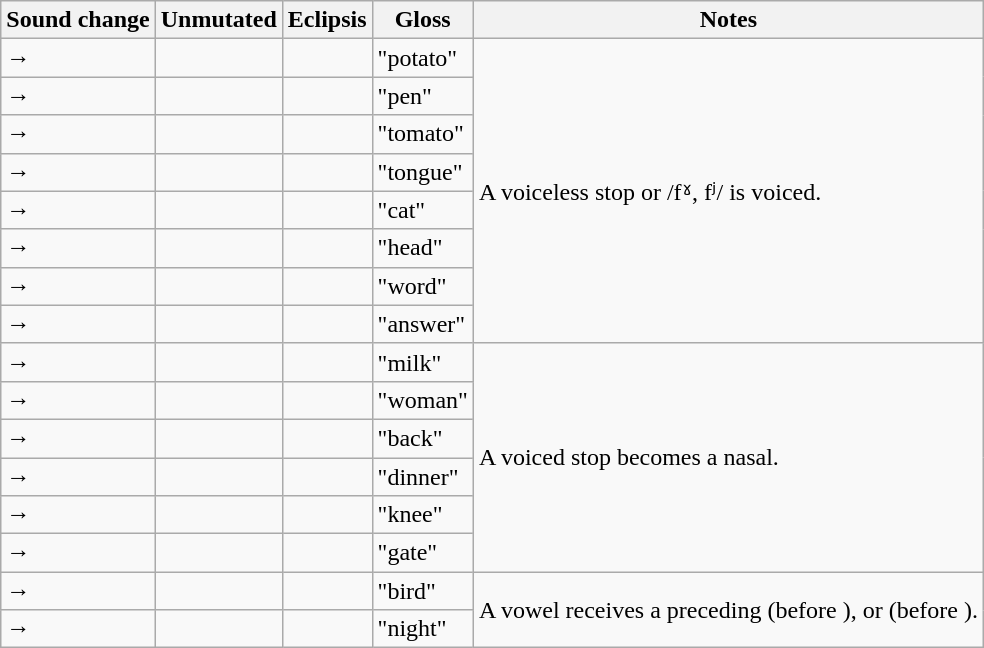<table class="wikitable">
<tr>
<th>Sound change</th>
<th>Unmutated</th>
<th>Eclipsis</th>
<th>Gloss</th>
<th>Notes</th>
</tr>
<tr>
<td> → </td>
<td> </td>
<td> </td>
<td>"potato"</td>
<td rowspan="8">A voiceless stop or /fˠ, fʲ/ is voiced.</td>
</tr>
<tr>
<td> → </td>
<td> </td>
<td> </td>
<td>"pen"</td>
</tr>
<tr>
<td> → </td>
<td> </td>
<td> </td>
<td>"tomato"</td>
</tr>
<tr>
<td> → </td>
<td> </td>
<td> </td>
<td>"tongue"</td>
</tr>
<tr>
<td> → </td>
<td> </td>
<td> </td>
<td>"cat"</td>
</tr>
<tr>
<td> → </td>
<td> </td>
<td> </td>
<td>"head"</td>
</tr>
<tr>
<td> → </td>
<td> </td>
<td> </td>
<td>"word"</td>
</tr>
<tr>
<td> → </td>
<td> </td>
<td> </td>
<td>"answer"</td>
</tr>
<tr>
<td> → </td>
<td> </td>
<td> </td>
<td>"milk"</td>
<td rowspan="6">A voiced stop becomes a nasal.</td>
</tr>
<tr>
<td> → </td>
<td> </td>
<td> </td>
<td>"woman"</td>
</tr>
<tr>
<td> → </td>
<td> </td>
<td> </td>
<td>"back"</td>
</tr>
<tr>
<td> → </td>
<td> </td>
<td> </td>
<td>"dinner"</td>
</tr>
<tr>
<td> → </td>
<td> </td>
<td> </td>
<td>"knee"</td>
</tr>
<tr>
<td> → </td>
<td> </td>
<td> </td>
<td>"gate"</td>
</tr>
<tr>
<td> → </td>
<td> </td>
<td> </td>
<td>"bird"</td>
<td rowspan="2">A vowel receives a preceding  (before ), or  (before ).</td>
</tr>
<tr>
<td> → </td>
<td> </td>
<td> </td>
<td>"night"</td>
</tr>
</table>
